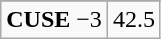<table class="wikitable">
<tr align="center">
</tr>
<tr align="center">
<td><strong>CUSE</strong> −3</td>
<td>42.5</td>
</tr>
</table>
